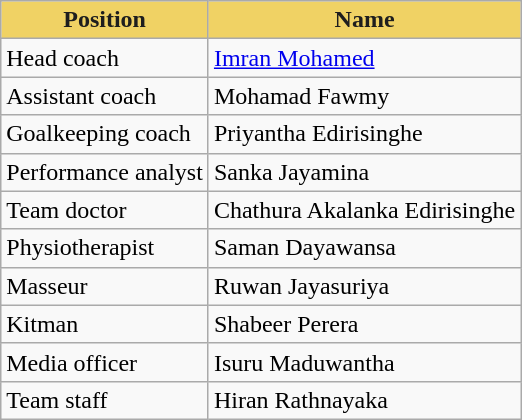<table class="wikitable">
<tr>
<th style="color:#1E1E1E;background:#F0D264">Position</th>
<th style="color:#1E1E1E;background:#F0D264">Name</th>
</tr>
<tr>
<td>Head coach</td>
<td> <a href='#'>Imran Mohamed</a></td>
</tr>
<tr>
<td>Assistant coach</td>
<td> Mohamad Fawmy</td>
</tr>
<tr>
<td>Goalkeeping coach</td>
<td> Priyantha Edirisinghe</td>
</tr>
<tr>
<td>Performance analyst</td>
<td> Sanka Jayamina</td>
</tr>
<tr>
<td>Team doctor</td>
<td> Chathura Akalanka Edirisinghe</td>
</tr>
<tr>
<td>Physiotherapist</td>
<td> Saman Dayawansa</td>
</tr>
<tr>
<td>Masseur</td>
<td> Ruwan Jayasuriya</td>
</tr>
<tr>
<td>Kitman</td>
<td> Shabeer Perera</td>
</tr>
<tr>
<td>Media officer</td>
<td> Isuru Maduwantha</td>
</tr>
<tr>
<td>Team staff</td>
<td> Hiran Rathnayaka</td>
</tr>
</table>
